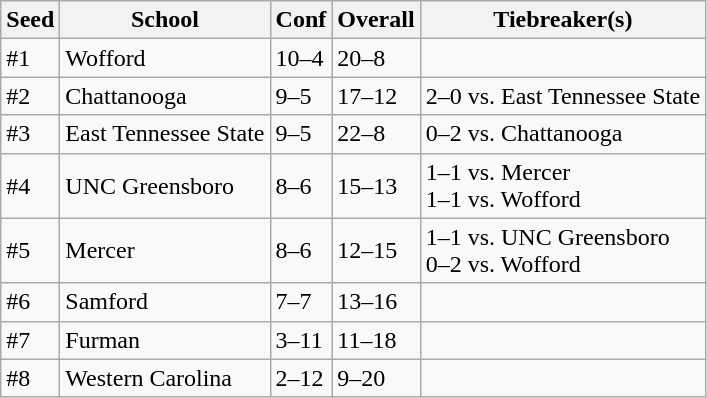<table class="wikitable">
<tr>
<th>Seed</th>
<th>School</th>
<th>Conf</th>
<th>Overall</th>
<th>Tiebreaker(s)</th>
</tr>
<tr>
<td>#1</td>
<td>Wofford</td>
<td>10–4</td>
<td>20–8</td>
<td></td>
</tr>
<tr>
<td>#2</td>
<td>Chattanooga</td>
<td>9–5</td>
<td>17–12</td>
<td>2–0 vs. East Tennessee State</td>
</tr>
<tr>
<td>#3</td>
<td>East Tennessee State</td>
<td>9–5</td>
<td>22–8</td>
<td>0–2 vs. Chattanooga</td>
</tr>
<tr>
<td>#4</td>
<td>UNC Greensboro</td>
<td>8–6</td>
<td>15–13</td>
<td>1–1 vs. Mercer<br>1–1 vs. Wofford</td>
</tr>
<tr>
<td>#5</td>
<td>Mercer</td>
<td>8–6</td>
<td>12–15</td>
<td>1–1 vs. UNC Greensboro<br>0–2 vs. Wofford</td>
</tr>
<tr>
<td>#6</td>
<td>Samford</td>
<td>7–7</td>
<td>13–16</td>
<td></td>
</tr>
<tr>
<td>#7</td>
<td>Furman</td>
<td>3–11</td>
<td>11–18</td>
<td></td>
</tr>
<tr>
<td>#8</td>
<td>Western Carolina</td>
<td>2–12</td>
<td>9–20</td>
<td></td>
</tr>
</table>
